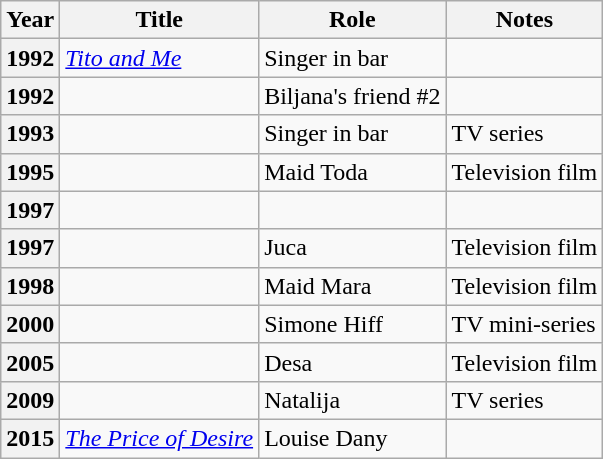<table class="wikitable plainrowheaders sortable">
<tr>
<th scope="col">Year</th>
<th scope="col">Title</th>
<th scope="col" class="unsortable">Role</th>
<th scope="col" class="unsortable">Notes</th>
</tr>
<tr>
<th scope=row>1992</th>
<td><em><a href='#'>Tito and Me</a></em></td>
<td>Singer in bar</td>
<td></td>
</tr>
<tr>
<th scope=row>1992</th>
<td><em></em></td>
<td>Biljana's friend #2</td>
<td></td>
</tr>
<tr>
<th scope=row>1993</th>
<td><em></em></td>
<td>Singer in bar</td>
<td>TV series</td>
</tr>
<tr>
<th scope=row>1995</th>
<td><em></em></td>
<td>Maid Toda</td>
<td>Television film</td>
</tr>
<tr>
<th scope=row>1997</th>
<td><em></em></td>
<td></td>
<td></td>
</tr>
<tr>
<th scope=row>1997</th>
<td><em></em></td>
<td>Juca</td>
<td>Television film</td>
</tr>
<tr>
<th scope=row>1998</th>
<td><em></em></td>
<td>Maid Mara</td>
<td>Television film</td>
</tr>
<tr>
<th scope=row>2000</th>
<td><em></em></td>
<td>Simone Hiff</td>
<td>TV mini-series</td>
</tr>
<tr>
<th scope=row>2005</th>
<td><em></em></td>
<td>Desa</td>
<td>Television film</td>
</tr>
<tr>
<th scope=row>2009</th>
<td><em></em></td>
<td>Natalija</td>
<td>TV series</td>
</tr>
<tr>
<th scope=row>2015</th>
<td><em><a href='#'>The Price of Desire</a></em></td>
<td>Louise Dany</td>
<td></td>
</tr>
</table>
